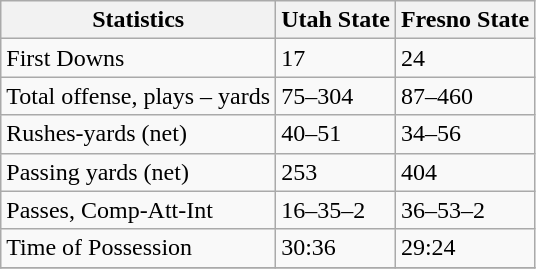<table class="wikitable">
<tr>
<th>Statistics</th>
<th>Utah State</th>
<th>Fresno State</th>
</tr>
<tr>
<td>First Downs</td>
<td>17</td>
<td>24</td>
</tr>
<tr>
<td>Total offense, plays – yards</td>
<td>75–304</td>
<td>87–460</td>
</tr>
<tr>
<td>Rushes-yards (net)</td>
<td>40–51</td>
<td>34–56</td>
</tr>
<tr>
<td>Passing yards (net)</td>
<td>253</td>
<td>404</td>
</tr>
<tr>
<td>Passes, Comp-Att-Int</td>
<td>16–35–2</td>
<td>36–53–2</td>
</tr>
<tr>
<td>Time of Possession</td>
<td>30:36</td>
<td>29:24</td>
</tr>
<tr>
</tr>
</table>
